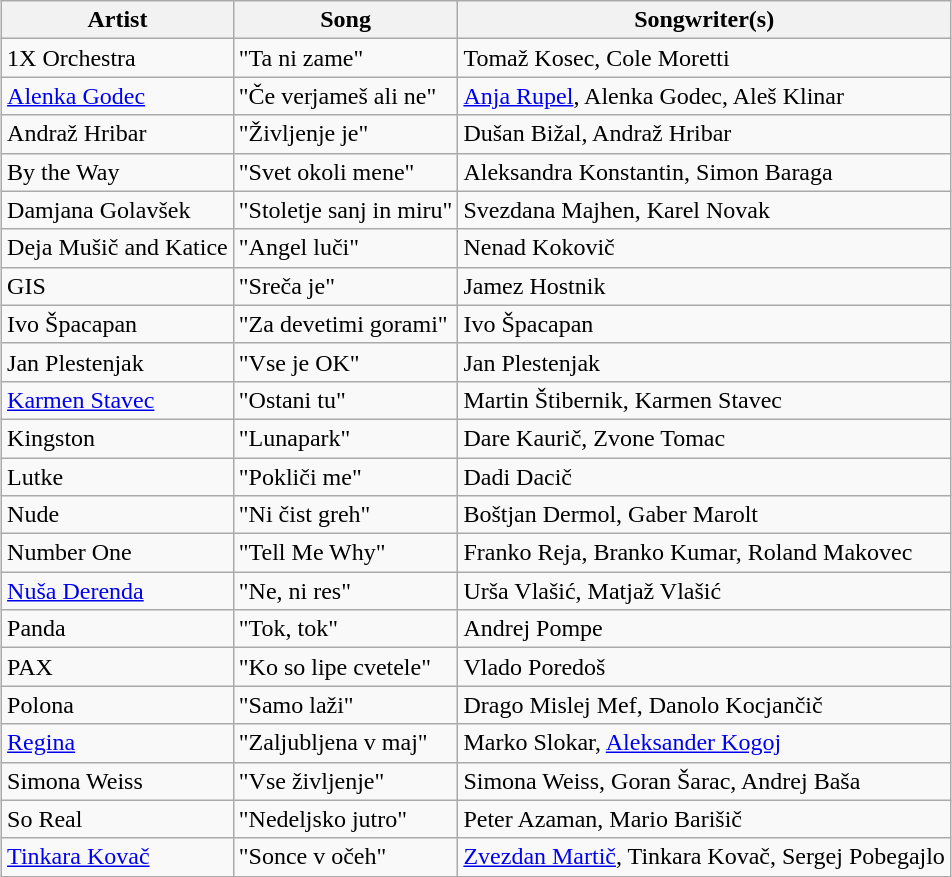<table class="wikitable" style="margin: 1em auto 1em auto; text-align:left">
<tr>
<th>Artist</th>
<th>Song</th>
<th>Songwriter(s)</th>
</tr>
<tr>
<td>1X Orchestra</td>
<td>"Ta ni zame"</td>
<td>Tomaž Kosec, Cole Moretti</td>
</tr>
<tr>
<td><a href='#'>Alenka Godec</a></td>
<td>"Če verjameš ali ne"</td>
<td><a href='#'>Anja Rupel</a>, Alenka Godec, Aleš Klinar</td>
</tr>
<tr>
<td>Andraž Hribar</td>
<td>"Življenje je"</td>
<td>Dušan Bižal, Andraž Hribar</td>
</tr>
<tr>
<td>By the Way</td>
<td>"Svet okoli mene"</td>
<td>Aleksandra Konstantin, Simon Baraga</td>
</tr>
<tr>
<td>Damjana Golavšek</td>
<td>"Stoletje sanj in miru"</td>
<td>Svezdana Majhen, Karel Novak</td>
</tr>
<tr>
<td>Deja Mušič and Katice</td>
<td>"Angel luči"</td>
<td>Nenad Kokovič</td>
</tr>
<tr>
<td>GIS</td>
<td>"Sreča je"</td>
<td>Jamez Hostnik</td>
</tr>
<tr>
<td>Ivo Špacapan</td>
<td>"Za devetimi gorami"</td>
<td>Ivo Špacapan</td>
</tr>
<tr>
<td>Jan Plestenjak</td>
<td>"Vse je OK"</td>
<td>Jan Plestenjak</td>
</tr>
<tr>
<td><a href='#'>Karmen Stavec</a></td>
<td>"Ostani tu"</td>
<td>Martin Štibernik, Karmen Stavec</td>
</tr>
<tr>
<td>Kingston</td>
<td>"Lunapark"</td>
<td>Dare Kaurič, Zvone Tomac</td>
</tr>
<tr>
<td>Lutke</td>
<td>"Pokliči me"</td>
<td>Dadi Dacič</td>
</tr>
<tr>
<td>Nude</td>
<td>"Ni čist greh"</td>
<td>Boštjan Dermol, Gaber Marolt</td>
</tr>
<tr>
<td>Number One</td>
<td>"Tell Me Why"</td>
<td>Franko Reja, Branko Kumar, Roland Makovec</td>
</tr>
<tr>
<td><a href='#'>Nuša Derenda</a></td>
<td>"Ne, ni res"</td>
<td>Urša Vlašić, Matjaž Vlašić</td>
</tr>
<tr>
<td>Panda</td>
<td>"Tok, tok"</td>
<td>Andrej Pompe</td>
</tr>
<tr>
<td>PAX</td>
<td>"Ko so lipe cvetele"</td>
<td>Vlado Poredoš</td>
</tr>
<tr>
<td>Polona</td>
<td>"Samo laži"</td>
<td>Drago Mislej Mef, Danolo Kocjančič</td>
</tr>
<tr>
<td><a href='#'>Regina</a></td>
<td>"Zaljubljena v maj"</td>
<td>Marko Slokar, <a href='#'>Aleksander Kogoj</a></td>
</tr>
<tr>
<td>Simona Weiss</td>
<td>"Vse življenje"</td>
<td>Simona Weiss, Goran Šarac, Andrej Baša</td>
</tr>
<tr>
<td>So Real</td>
<td>"Nedeljsko jutro"</td>
<td>Peter Azaman, Mario Barišič</td>
</tr>
<tr>
<td><a href='#'>Tinkara Kovač</a></td>
<td>"Sonce v očeh"</td>
<td><a href='#'>Zvezdan Martič</a>, Tinkara Kovač, Sergej Pobegajlo</td>
</tr>
</table>
